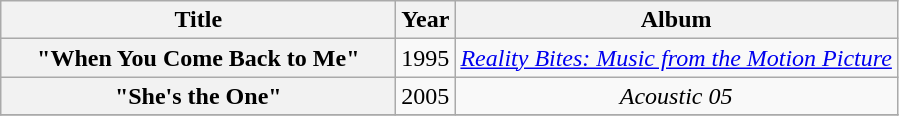<table class="wikitable plainrowheaders" style="text-align:center;" border="1">
<tr>
<th scope="col" style="width:16em;">Title</th>
<th scope="col">Year</th>
<th scope="col">Album</th>
</tr>
<tr>
<th scope="row">"When You Come Back to Me"</th>
<td rowspan="1">1995</td>
<td><em><a href='#'>Reality Bites: Music from the Motion Picture</a></em></td>
</tr>
<tr>
<th scope="row">"She's the One"</th>
<td rowspan="1">2005</td>
<td><em>Acoustic 05</em></td>
</tr>
<tr>
</tr>
</table>
